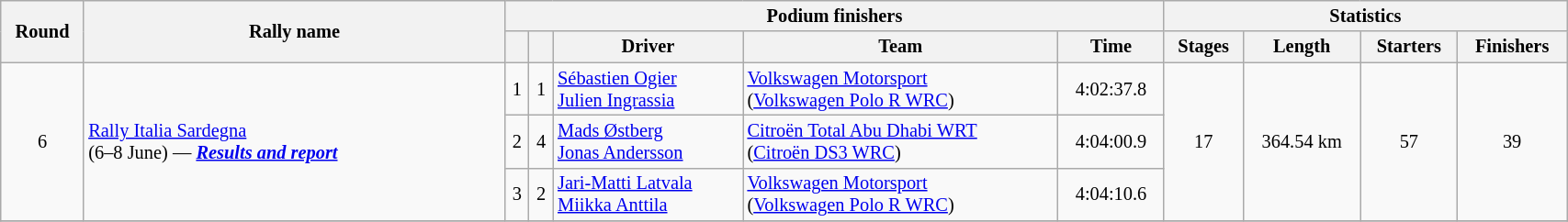<table class="wikitable" width=90% style="font-size:85%;">
<tr>
<th rowspan=2>Round</th>
<th style="width:22em" rowspan=2>Rally name</th>
<th colspan=5>Podium finishers</th>
<th colspan=4>Statistics</th>
</tr>
<tr>
<th></th>
<th></th>
<th>Driver</th>
<th>Team</th>
<th>Time</th>
<th>Stages</th>
<th>Length</th>
<th>Starters</th>
<th>Finishers</th>
</tr>
<tr>
<td rowspan=3 align=center>6</td>
<td rowspan=3 nowrap> <a href='#'>Rally Italia Sardegna</a><br>(6–8 June) — <strong><em><a href='#'>Results and report</a></em></strong></td>
<td align=center>1</td>
<td align=center>1</td>
<td nowrap> <a href='#'>Sébastien Ogier</a><br> <a href='#'>Julien Ingrassia</a></td>
<td nowrap> <a href='#'>Volkswagen Motorsport</a><br> (<a href='#'>Volkswagen Polo R WRC</a>)</td>
<td align=center>4:02:37.8</td>
<td rowspan=3 align=center>17</td>
<td rowspan=3 align=center>364.54 km</td>
<td rowspan=3 align=center>57</td>
<td rowspan=3 align=center>39</td>
</tr>
<tr>
<td align=center>2</td>
<td align=center>4</td>
<td nowrap> <a href='#'>Mads Østberg</a><br> <a href='#'>Jonas Andersson</a></td>
<td nowrap> <a href='#'>Citroën Total Abu Dhabi WRT</a><br> (<a href='#'>Citroën DS3 WRC</a>)</td>
<td align=center>4:04:00.9</td>
</tr>
<tr>
<td align=center>3</td>
<td align=center>2</td>
<td nowrap> <a href='#'>Jari-Matti Latvala</a><br> <a href='#'>Miikka Anttila</a></td>
<td nowrap> <a href='#'>Volkswagen Motorsport</a><br> (<a href='#'>Volkswagen Polo R WRC</a>)</td>
<td align=center>4:04:10.6</td>
</tr>
<tr>
</tr>
</table>
